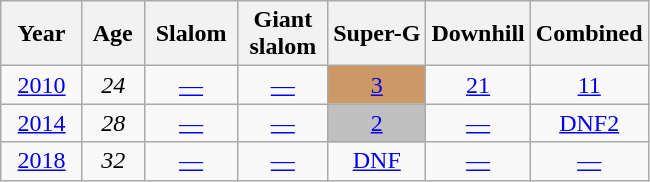<table class=wikitable style="text-align:center">
<tr>
<th>  Year  </th>
<th> Age </th>
<th> Slalom </th>
<th> Giant <br> slalom </th>
<th>Super-G</th>
<th>Downhill</th>
<th>Combined</th>
</tr>
<tr>
<td><a href='#'>2010</a></td>
<td><em>24</em></td>
<td><a href='#'>—</a></td>
<td><a href='#'>—</a></td>
<td style="background:#c96;"><a href='#'>3</a></td>
<td><a href='#'>21</a></td>
<td><a href='#'>11</a></td>
</tr>
<tr>
<td><a href='#'>2014</a></td>
<td><em>28</em></td>
<td><a href='#'>—</a></td>
<td><a href='#'>—</a></td>
<td style="background:silver"><a href='#'>2</a></td>
<td><a href='#'>—</a></td>
<td><a href='#'>DNF2</a></td>
</tr>
<tr>
<td><a href='#'>2018</a></td>
<td><em>32</em></td>
<td><a href='#'>—</a></td>
<td><a href='#'>—</a></td>
<td><a href='#'>DNF</a></td>
<td><a href='#'>—</a></td>
<td><a href='#'>—</a></td>
</tr>
</table>
